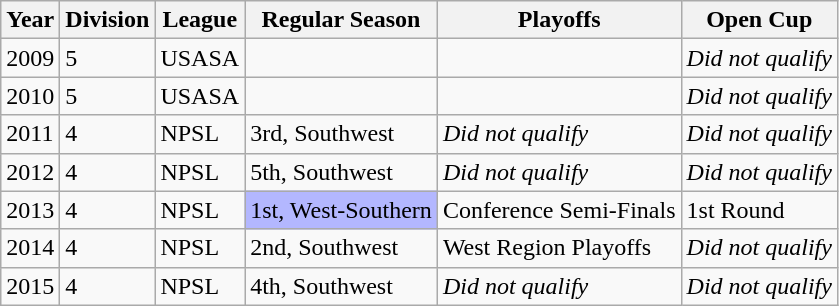<table class="wikitable">
<tr>
<th>Year</th>
<th>Division</th>
<th>League</th>
<th>Regular Season</th>
<th>Playoffs</th>
<th>Open Cup</th>
</tr>
<tr>
<td>2009</td>
<td>5</td>
<td>USASA</td>
<td></td>
<td></td>
<td><em>Did not qualify</em></td>
</tr>
<tr>
<td>2010</td>
<td>5</td>
<td>USASA</td>
<td></td>
<td></td>
<td><em>Did not qualify</em></td>
</tr>
<tr>
<td>2011</td>
<td>4</td>
<td>NPSL</td>
<td>3rd, Southwest</td>
<td><em>Did not qualify</em></td>
<td><em>Did not qualify</em></td>
</tr>
<tr>
<td>2012</td>
<td>4</td>
<td>NPSL</td>
<td>5th, Southwest</td>
<td><em>Did not qualify</em></td>
<td><em>Did not qualify</em></td>
</tr>
<tr>
<td>2013</td>
<td>4</td>
<td>NPSL</td>
<td bgcolor="B3B7FF">1st, West-Southern</td>
<td>Conference Semi-Finals</td>
<td>1st Round</td>
</tr>
<tr>
<td>2014</td>
<td>4</td>
<td>NPSL</td>
<td>2nd, Southwest</td>
<td>West Region Playoffs</td>
<td><em>Did not qualify</em></td>
</tr>
<tr>
<td>2015</td>
<td>4</td>
<td>NPSL</td>
<td>4th, Southwest</td>
<td><em>Did not qualify</em></td>
<td><em>Did not qualify</em></td>
</tr>
</table>
